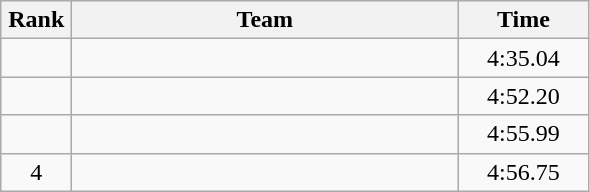<table class=wikitable style="text-align:center">
<tr>
<th width=40>Rank</th>
<th width=250>Team</th>
<th width=80>Time</th>
</tr>
<tr>
<td></td>
<td align=left></td>
<td>4:35.04</td>
</tr>
<tr>
<td></td>
<td align=left></td>
<td>4:52.20</td>
</tr>
<tr>
<td></td>
<td align=left></td>
<td>4:55.99</td>
</tr>
<tr>
<td>4</td>
<td align=left></td>
<td>4:56.75</td>
</tr>
</table>
